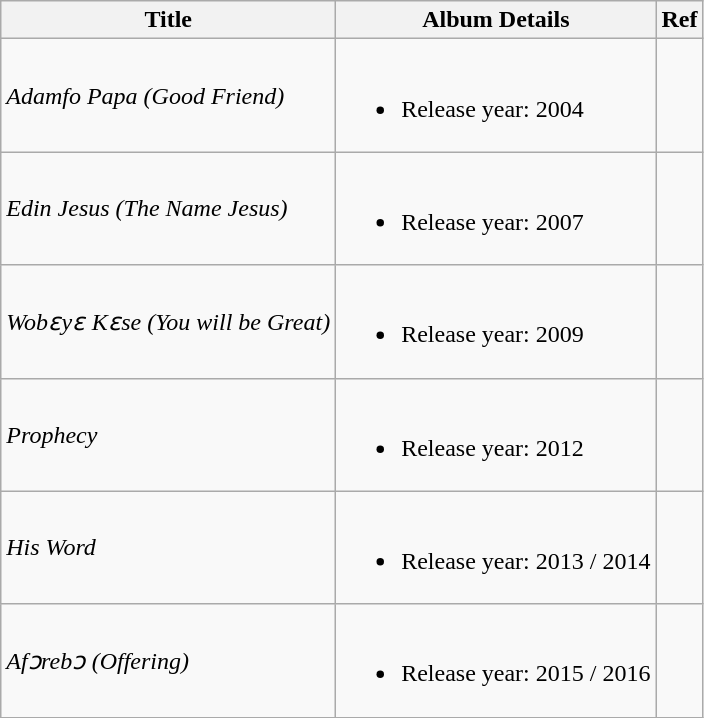<table class="wikitable">
<tr>
<th>Title</th>
<th>Album Details</th>
<th>Ref</th>
</tr>
<tr>
<td><em>Adamfo Papa (Good Friend)</em></td>
<td><br><ul><li>Release year: 2004</li></ul></td>
<td></td>
</tr>
<tr>
<td><em>Edin Jesus (The Name Jesus)</em></td>
<td><br><ul><li>Release year: 2007</li></ul></td>
<td></td>
</tr>
<tr>
<td><em>Wobɛyɛ Kɛse (You will be Great)</em></td>
<td><br><ul><li>Release year: 2009</li></ul></td>
<td></td>
</tr>
<tr>
<td><em>Prophecy</em></td>
<td><br><ul><li>Release year: 2012</li></ul></td>
<td></td>
</tr>
<tr>
<td><em>His Word</em></td>
<td><br><ul><li>Release year: 2013 / 2014</li></ul></td>
<td></td>
</tr>
<tr>
<td><em>Afɔrebɔ (Offering)</em></td>
<td><br><ul><li>Release year: 2015 / 2016</li></ul></td>
<td></td>
</tr>
</table>
